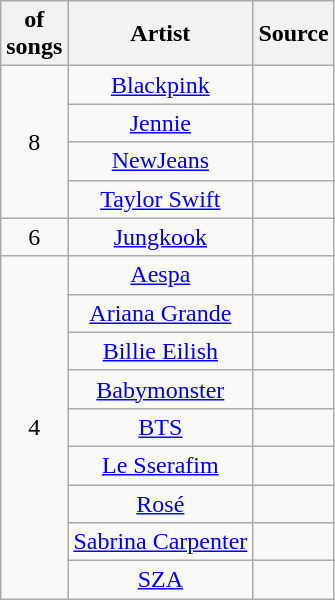<table class="wikitable" style="text-align: center;">
<tr>
<th> of <br>songs</th>
<th>Artist</th>
<th>Source</th>
</tr>
<tr>
<td rowspan="4">8</td>
<td><a href='#'>Blackpink</a></td>
<td></td>
</tr>
<tr>
<td><a href='#'>Jennie</a></td>
<td></td>
</tr>
<tr>
<td><a href='#'>NewJeans</a></td>
<td></td>
</tr>
<tr>
<td><a href='#'>Taylor Swift</a></td>
<td></td>
</tr>
<tr>
<td>6</td>
<td><a href='#'>Jungkook</a></td>
<td></td>
</tr>
<tr>
<td rowspan="9">4</td>
<td><a href='#'>Aespa</a></td>
<td></td>
</tr>
<tr>
<td><a href='#'>Ariana Grande</a></td>
<td></td>
</tr>
<tr>
<td><a href='#'>Billie Eilish</a></td>
<td></td>
</tr>
<tr>
<td><a href='#'>Babymonster</a></td>
<td></td>
</tr>
<tr>
<td><a href='#'>BTS</a></td>
<td></td>
</tr>
<tr>
<td><a href='#'>Le Sserafim</a></td>
<td></td>
</tr>
<tr>
<td><a href='#'>Rosé</a></td>
<td></td>
</tr>
<tr>
<td><a href='#'>Sabrina Carpenter</a></td>
<td></td>
</tr>
<tr>
<td><a href='#'>SZA</a></td>
<td></td>
</tr>
</table>
